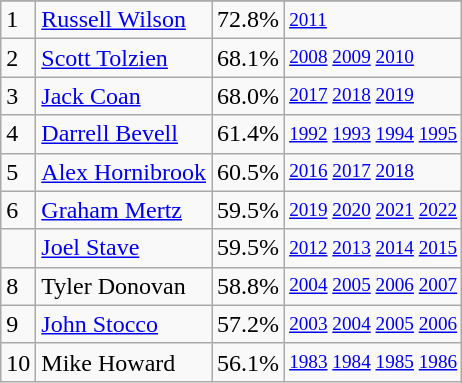<table class="wikitable">
<tr>
</tr>
<tr>
<td>1</td>
<td><a href='#'>Russell Wilson</a></td>
<td>72.8%</td>
<td style="font-size:80%;"><a href='#'>2011</a></td>
</tr>
<tr>
<td>2</td>
<td><a href='#'>Scott Tolzien</a></td>
<td>68.1%</td>
<td style="font-size:80%;"><a href='#'>2008</a> <a href='#'>2009</a> <a href='#'>2010</a></td>
</tr>
<tr>
<td>3</td>
<td><a href='#'>Jack Coan</a></td>
<td><abbr>68.0%</abbr></td>
<td style="font-size:80%;"><a href='#'>2017</a> <a href='#'>2018</a> <a href='#'>2019</a></td>
</tr>
<tr>
<td>4</td>
<td><a href='#'>Darrell Bevell</a></td>
<td>61.4%</td>
<td style="font-size:80%;"><a href='#'>1992</a> <a href='#'>1993</a> <a href='#'>1994</a> <a href='#'>1995</a></td>
</tr>
<tr>
<td>5</td>
<td><a href='#'>Alex Hornibrook</a></td>
<td><abbr>60.5%</abbr></td>
<td style="font-size:80%;"><a href='#'>2016</a> <a href='#'>2017</a> <a href='#'>2018</a></td>
</tr>
<tr>
<td>6</td>
<td><a href='#'>Graham Mertz</a></td>
<td><abbr>59.5%</abbr></td>
<td style="font-size:80%;"><a href='#'>2019</a> <a href='#'>2020</a> <a href='#'>2021</a> <a href='#'>2022</a></td>
</tr>
<tr>
<td></td>
<td><a href='#'>Joel Stave</a></td>
<td>59.5%</td>
<td style="font-size:80%;"><a href='#'>2012</a> <a href='#'>2013</a> <a href='#'>2014</a> <a href='#'>2015</a></td>
</tr>
<tr>
<td>8</td>
<td>Tyler Donovan</td>
<td>58.8%</td>
<td style="font-size:80%;"><a href='#'>2004</a> <a href='#'>2005</a> <a href='#'>2006</a> <a href='#'>2007</a></td>
</tr>
<tr>
<td>9</td>
<td><a href='#'>John Stocco</a></td>
<td>57.2%</td>
<td style="font-size:80%;"><a href='#'>2003</a> <a href='#'>2004</a> <a href='#'>2005</a> <a href='#'>2006</a></td>
</tr>
<tr>
<td>10</td>
<td>Mike Howard</td>
<td>56.1%</td>
<td style="font-size:80%;"><a href='#'>1983</a> <a href='#'>1984</a> <a href='#'>1985</a> <a href='#'>1986</a></td>
</tr>
</table>
